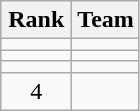<table class=wikitable style="text-align:center;">
<tr>
<th width=40>Rank</th>
<th>Team</th>
</tr>
<tr>
<td></td>
<td align=left></td>
</tr>
<tr>
<td></td>
<td align=left></td>
</tr>
<tr>
<td></td>
<td align=left></td>
</tr>
<tr>
<td>4</td>
<td align=left></td>
</tr>
</table>
